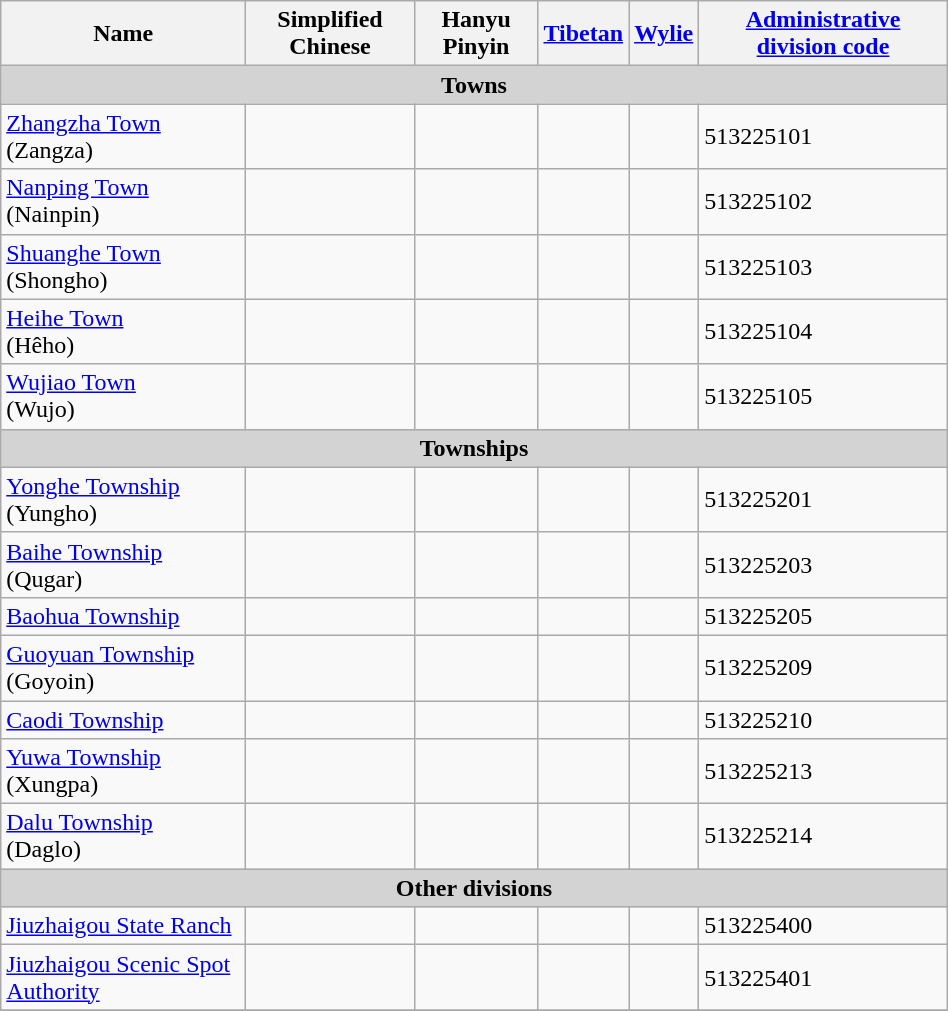<table class="wikitable" align="center" style="width:50%; border="1">
<tr>
<th>Name</th>
<th>Simplified Chinese</th>
<th>Hanyu Pinyin</th>
<th><a href='#'>Tibetan</a></th>
<th><a href='#'>Wylie</a></th>
<th><a href='#'>Administrative division code</a></th>
</tr>
<tr>
<td colspan="7"  style="text-align:center; background:#d3d3d3;"><strong>Towns</strong></td>
</tr>
<tr --------->
<td><a href='#'>Zhangzha Town</a><br>(Zangza)</td>
<td></td>
<td></td>
<td></td>
<td></td>
<td>513225101</td>
</tr>
<tr>
<td><a href='#'>Nanping Town</a><br>(Nainpin)</td>
<td></td>
<td></td>
<td></td>
<td></td>
<td>513225102</td>
</tr>
<tr>
<td><a href='#'>Shuanghe Town</a><br>(Shongho)</td>
<td></td>
<td></td>
<td></td>
<td></td>
<td>513225103</td>
</tr>
<tr>
<td><a href='#'>Heihe Town</a><br>(Hêho)</td>
<td></td>
<td></td>
<td></td>
<td></td>
<td>513225104</td>
</tr>
<tr>
<td><a href='#'>Wujiao Town</a><br>(Wujo)</td>
<td></td>
<td></td>
<td></td>
<td></td>
<td>513225105</td>
</tr>
<tr --------->
<td colspan="7"  style="text-align:center; background:#d3d3d3;"><strong>Townships</strong></td>
</tr>
<tr --------->
<td><a href='#'>Yonghe Township</a><br>(Yungho)</td>
<td></td>
<td></td>
<td></td>
<td></td>
<td>513225201</td>
</tr>
<tr>
<td><a href='#'>Baihe Township</a><br>(Qugar)</td>
<td></td>
<td></td>
<td></td>
<td></td>
<td>513225203</td>
</tr>
<tr>
<td><a href='#'>Baohua Township</a></td>
<td></td>
<td></td>
<td></td>
<td></td>
<td>513225205</td>
</tr>
<tr>
<td><a href='#'>Guoyuan Township</a><br>(Goyoin)</td>
<td></td>
<td></td>
<td></td>
<td></td>
<td>513225209</td>
</tr>
<tr>
<td><a href='#'>Caodi Township</a></td>
<td></td>
<td></td>
<td></td>
<td></td>
<td>513225210</td>
</tr>
<tr>
<td><a href='#'>Yuwa Township</a><br>(Xungpa)</td>
<td></td>
<td></td>
<td></td>
<td></td>
<td>513225213</td>
</tr>
<tr>
<td><a href='#'>Dalu Township</a><br>(Daglo)</td>
<td></td>
<td></td>
<td></td>
<td></td>
<td>513225214</td>
</tr>
<tr --------->
<td colspan="7"  style="text-align:center; background:#d3d3d3;"><strong>Other divisions</strong></td>
</tr>
<tr --------->
<td><a href='#'>Jiuzhaigou State Ranch</a></td>
<td></td>
<td></td>
<td></td>
<td></td>
<td>513225400</td>
</tr>
<tr>
<td><a href='#'>Jiuzhaigou Scenic Spot Authority</a></td>
<td></td>
<td></td>
<td></td>
<td></td>
<td>513225401</td>
</tr>
<tr>
</tr>
</table>
